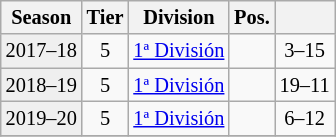<table class="wikitable" style="font-size:85%; text-align:center">
<tr>
<th>Season</th>
<th>Tier</th>
<th>Division</th>
<th>Pos.</th>
<th></th>
</tr>
<tr>
<td bgcolor=#efefef>2017–18</td>
<td>5</td>
<td align=left><a href='#'>1ª División</a></td>
<td></td>
<td>3–15</td>
</tr>
<tr>
<td bgcolor=#efefef>2018–19</td>
<td>5</td>
<td align=left><a href='#'>1ª División</a></td>
<td></td>
<td>19–11</td>
</tr>
<tr>
<td bgcolor=#efefef>2019–20</td>
<td>5</td>
<td align=left><a href='#'>1ª División</a></td>
<td></td>
<td>6–12</td>
</tr>
<tr>
</tr>
</table>
